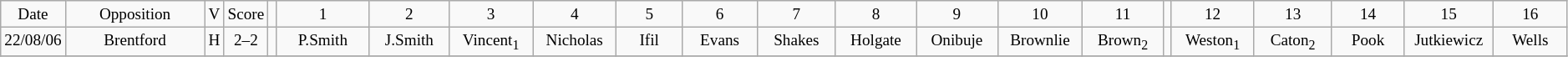<table class="wikitable" style="font-size: 80%; text-align: center;">
<tr style="text-align:center;">
<td style="width:10px; ">Date</td>
<td style="width:150px; ">Opposition</td>
<td style="width:5px; ">V</td>
<td style="width:5px; ">Score</td>
<td style="width:1px; text-align:center;"></td>
<td style="width:95px; ">1</td>
<td style="width:75px; ">2</td>
<td style="width:75px; ">3</td>
<td style="width:75px; ">4</td>
<td style="width:75px; ">5</td>
<td style="width:75px; ">6</td>
<td style="width:75px; ">7</td>
<td style="width:75px; ">8</td>
<td style="width:75px; ">9</td>
<td style="width:75px; ">10</td>
<td style="width:75px; ">11</td>
<td style="width:1px; text-align:center;"></td>
<td style="width:75px; ">12</td>
<td style="width:75px; ">13</td>
<td style="width:75px; ">14</td>
<td style="width:75px; ">15</td>
<td style="width:75px; ">16</td>
</tr>
<tr>
<td>22/08/06</td>
<td>Brentford</td>
<td>H</td>
<td>2–2</td>
<td></td>
<td>P.Smith</td>
<td>J.Smith</td>
<td>Vincent<sub>1</sub></td>
<td>Nicholas</td>
<td>Ifil</td>
<td>Evans</td>
<td>Shakes</td>
<td>Holgate</td>
<td>Onibuje</td>
<td>Brownlie</td>
<td>Brown<sub>2</sub></td>
<td></td>
<td>Weston<sub>1</sub></td>
<td>Caton<sub>2</sub></td>
<td>Pook</td>
<td>Jutkiewicz</td>
<td>Wells</td>
</tr>
<tr>
</tr>
</table>
